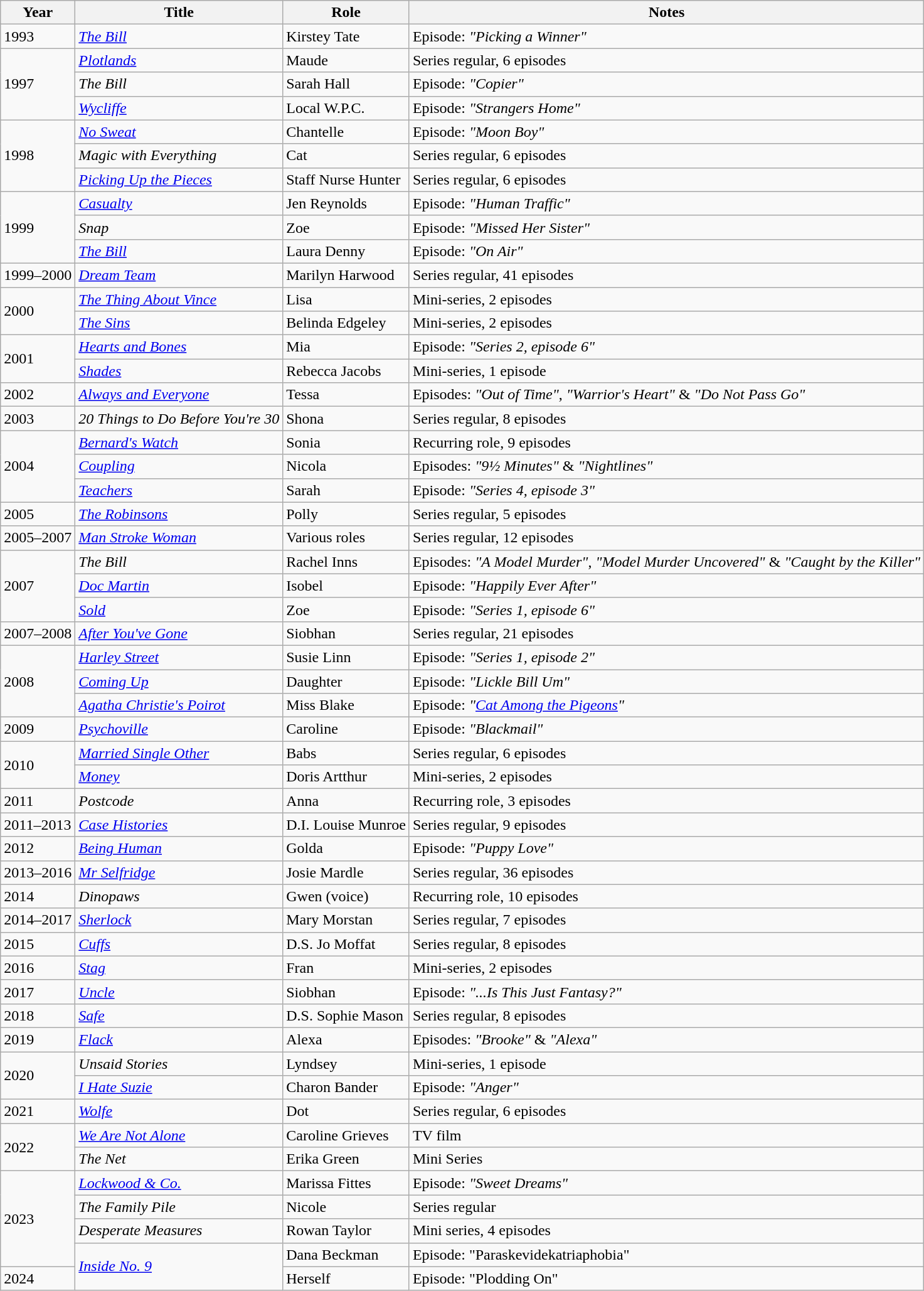<table class="wikitable sortable">
<tr>
<th>Year</th>
<th>Title</th>
<th>Role</th>
<th class="unsortable">Notes</th>
</tr>
<tr>
<td>1993</td>
<td><em><a href='#'>The Bill</a></em></td>
<td>Kirstey Tate</td>
<td>Episode: <em>"Picking a Winner"</em></td>
</tr>
<tr>
<td rowspan="3">1997</td>
<td><em><a href='#'>Plotlands</a></em></td>
<td>Maude</td>
<td>Series regular, 6 episodes</td>
</tr>
<tr>
<td><em>The Bill</em></td>
<td>Sarah Hall</td>
<td>Episode: <em>"Copier"</em></td>
</tr>
<tr>
<td><em><a href='#'>Wycliffe</a></em></td>
<td>Local W.P.C.</td>
<td>Episode: <em>"Strangers Home"</em></td>
</tr>
<tr>
<td rowspan="3">1998</td>
<td><em><a href='#'>No Sweat</a></em></td>
<td>Chantelle</td>
<td>Episode: <em>"Moon Boy"</em></td>
</tr>
<tr>
<td><em>Magic with Everything</em></td>
<td>Cat</td>
<td>Series regular, 6 episodes</td>
</tr>
<tr>
<td><em><a href='#'>Picking Up the Pieces</a></em></td>
<td>Staff Nurse Hunter</td>
<td>Series regular, 6 episodes</td>
</tr>
<tr>
<td rowspan="3">1999</td>
<td><em><a href='#'>Casualty</a></em></td>
<td>Jen Reynolds</td>
<td>Episode: <em>"Human Traffic"</em></td>
</tr>
<tr>
<td><em>Snap</em></td>
<td>Zoe</td>
<td>Episode: <em>"Missed Her Sister"</em></td>
</tr>
<tr>
<td><em><a href='#'>The Bill</a></em></td>
<td>Laura Denny</td>
<td>Episode: <em>"On Air"</em></td>
</tr>
<tr>
<td>1999–2000</td>
<td><em><a href='#'>Dream Team</a></em></td>
<td>Marilyn Harwood</td>
<td>Series regular, 41 episodes</td>
</tr>
<tr>
<td rowspan="2">2000</td>
<td><em><a href='#'>The Thing About Vince</a></em></td>
<td>Lisa</td>
<td>Mini-series, 2 episodes</td>
</tr>
<tr>
<td><em><a href='#'>The Sins</a></em></td>
<td>Belinda Edgeley</td>
<td>Mini-series, 2 episodes</td>
</tr>
<tr>
<td rowspan="2">2001</td>
<td><em><a href='#'>Hearts and Bones</a></em></td>
<td>Mia</td>
<td>Episode: <em>"Series 2, episode 6"</em></td>
</tr>
<tr>
<td><em><a href='#'>Shades</a></em></td>
<td>Rebecca Jacobs</td>
<td>Mini-series, 1 episode</td>
</tr>
<tr>
<td>2002</td>
<td><em><a href='#'>Always and Everyone</a></em></td>
<td>Tessa</td>
<td>Episodes: <em>"Out of Time"</em>, <em>"Warrior's Heart"</em> & <em>"Do Not Pass Go"</em></td>
</tr>
<tr>
<td>2003</td>
<td><em>20 Things to Do Before You're 30</em></td>
<td>Shona</td>
<td>Series regular, 8 episodes</td>
</tr>
<tr>
<td rowspan="3">2004</td>
<td><em><a href='#'>Bernard's Watch</a></em></td>
<td>Sonia</td>
<td>Recurring role, 9 episodes</td>
</tr>
<tr>
<td><em><a href='#'>Coupling</a></em></td>
<td>Nicola</td>
<td>Episodes: <em>"9½ Minutes"</em> & <em>"Nightlines"</em></td>
</tr>
<tr>
<td><em><a href='#'>Teachers</a></em></td>
<td>Sarah</td>
<td>Episode: <em>"Series 4, episode 3"</em></td>
</tr>
<tr>
<td>2005</td>
<td><em><a href='#'>The Robinsons</a></em></td>
<td>Polly</td>
<td>Series regular, 5 episodes</td>
</tr>
<tr>
<td>2005–2007</td>
<td><em><a href='#'>Man Stroke Woman</a></em></td>
<td>Various roles</td>
<td>Series regular, 12 episodes</td>
</tr>
<tr>
<td rowspan="3">2007</td>
<td><em>The Bill</em></td>
<td>Rachel Inns</td>
<td>Episodes: <em>"A Model Murder"</em>, <em>"Model Murder Uncovered"</em> & <em>"Caught by the Killer"</em></td>
</tr>
<tr>
<td><em><a href='#'>Doc Martin</a></em></td>
<td>Isobel</td>
<td>Episode: <em>"Happily Ever After"</em></td>
</tr>
<tr>
<td><em><a href='#'>Sold</a></em></td>
<td>Zoe</td>
<td>Episode: <em>"Series 1, episode 6"</em></td>
</tr>
<tr>
<td>2007–2008</td>
<td><em><a href='#'>After You've Gone</a></em></td>
<td>Siobhan</td>
<td>Series regular, 21 episodes</td>
</tr>
<tr>
<td rowspan="3">2008</td>
<td><em><a href='#'>Harley Street</a></em></td>
<td>Susie Linn</td>
<td>Episode: <em>"Series 1, episode 2"</em></td>
</tr>
<tr>
<td><em><a href='#'>Coming Up</a></em></td>
<td>Daughter</td>
<td>Episode: <em>"Lickle Bill Um"</em></td>
</tr>
<tr>
<td><em><a href='#'>Agatha Christie's Poirot</a></em></td>
<td>Miss Blake</td>
<td>Episode: <em>"<a href='#'>Cat Among the Pigeons</a>"</em></td>
</tr>
<tr>
<td>2009</td>
<td><em><a href='#'>Psychoville</a></em></td>
<td>Caroline</td>
<td>Episode: <em>"Blackmail"</em></td>
</tr>
<tr>
<td rowspan="2">2010</td>
<td><em><a href='#'>Married Single Other</a></em></td>
<td>Babs</td>
<td>Series regular, 6 episodes</td>
</tr>
<tr>
<td><em><a href='#'>Money</a></em></td>
<td>Doris Artthur</td>
<td>Mini-series, 2 episodes</td>
</tr>
<tr>
<td>2011</td>
<td><em>Postcode</em></td>
<td>Anna</td>
<td>Recurring role, 3 episodes</td>
</tr>
<tr>
<td>2011–2013</td>
<td><em><a href='#'>Case Histories</a></em></td>
<td>D.I. Louise Munroe</td>
<td>Series regular, 9 episodes</td>
</tr>
<tr>
<td>2012</td>
<td><em><a href='#'>Being Human</a></em></td>
<td>Golda</td>
<td>Episode: <em>"Puppy Love"</em></td>
</tr>
<tr>
<td>2013–2016</td>
<td><em><a href='#'>Mr Selfridge</a></em></td>
<td>Josie Mardle</td>
<td>Series regular, 36 episodes</td>
</tr>
<tr>
<td>2014</td>
<td><em>Dinopaws</em></td>
<td>Gwen (voice)</td>
<td>Recurring role, 10 episodes</td>
</tr>
<tr>
<td>2014–2017</td>
<td><em><a href='#'>Sherlock</a></em></td>
<td>Mary Morstan</td>
<td>Series regular, 7 episodes</td>
</tr>
<tr>
<td>2015</td>
<td><em><a href='#'>Cuffs</a></em></td>
<td>D.S. Jo Moffat</td>
<td>Series regular, 8 episodes</td>
</tr>
<tr>
<td>2016</td>
<td><em><a href='#'>Stag</a></em></td>
<td>Fran</td>
<td>Mini-series, 2 episodes</td>
</tr>
<tr>
<td>2017</td>
<td><em><a href='#'>Uncle</a></em></td>
<td>Siobhan</td>
<td>Episode: <em>"...Is This Just Fantasy?"</em></td>
</tr>
<tr>
<td>2018</td>
<td><em><a href='#'>Safe</a></em></td>
<td>D.S. Sophie Mason</td>
<td>Series regular, 8 episodes</td>
</tr>
<tr>
<td>2019</td>
<td><em><a href='#'>Flack</a></em></td>
<td>Alexa</td>
<td>Episodes: <em>"Brooke"</em> & <em>"Alexa"</em></td>
</tr>
<tr>
<td rowspan="2">2020</td>
<td><em>Unsaid Stories</em></td>
<td>Lyndsey</td>
<td>Mini-series, 1 episode</td>
</tr>
<tr>
<td><em><a href='#'>I Hate Suzie</a></em></td>
<td>Charon Bander</td>
<td>Episode: <em>"Anger"</em></td>
</tr>
<tr>
<td>2021</td>
<td><em><a href='#'>Wolfe</a></em></td>
<td>Dot</td>
<td>Series regular, 6 episodes</td>
</tr>
<tr>
<td rowspan="2">2022</td>
<td><em><a href='#'>We Are Not Alone</a></em></td>
<td>Caroline Grieves</td>
<td>TV film</td>
</tr>
<tr>
<td><em>The Net</em></td>
<td>Erika Green</td>
<td>Mini Series</td>
</tr>
<tr>
<td rowspan="4">2023</td>
<td><em><a href='#'>Lockwood & Co.</a></em></td>
<td>Marissa Fittes</td>
<td>Episode: <em>"Sweet Dreams"</em></td>
</tr>
<tr>
<td><em>The Family Pile</em></td>
<td>Nicole</td>
<td>Series regular</td>
</tr>
<tr>
<td><em>Desperate Measures</em></td>
<td>Rowan Taylor</td>
<td>Mini series, 4 episodes</td>
</tr>
<tr>
<td rowspan="2"><em><a href='#'>Inside No. 9</a></em></td>
<td>Dana Beckman</td>
<td>Episode: "Paraskevidekatriaphobia"</td>
</tr>
<tr>
<td>2024</td>
<td>Herself</td>
<td>Episode: "Plodding On"</td>
</tr>
</table>
